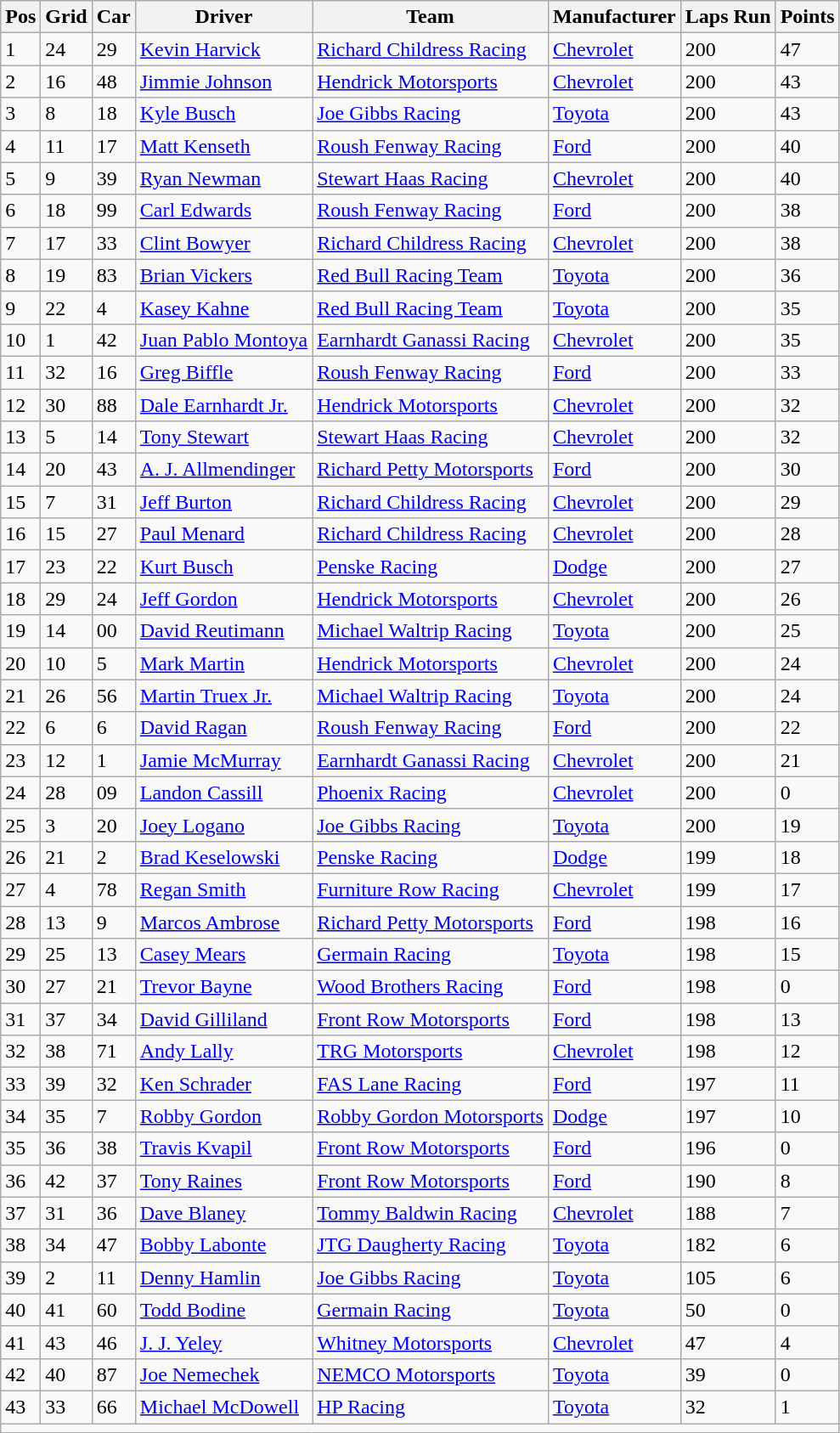<table class="sortable wikitable" border="1">
<tr>
<th>Pos</th>
<th>Grid</th>
<th>Car</th>
<th>Driver</th>
<th>Team</th>
<th>Manufacturer</th>
<th>Laps Run</th>
<th>Points</th>
</tr>
<tr>
<td>1</td>
<td>24</td>
<td>29</td>
<td><a href='#'>Kevin Harvick</a></td>
<td><a href='#'>Richard Childress Racing</a></td>
<td><a href='#'>Chevrolet</a></td>
<td>200</td>
<td>47</td>
</tr>
<tr>
<td>2</td>
<td>16</td>
<td>48</td>
<td><a href='#'>Jimmie Johnson</a></td>
<td><a href='#'>Hendrick Motorsports</a></td>
<td><a href='#'>Chevrolet</a></td>
<td>200</td>
<td>43</td>
</tr>
<tr>
<td>3</td>
<td>8</td>
<td>18</td>
<td><a href='#'>Kyle Busch</a></td>
<td><a href='#'>Joe Gibbs Racing</a></td>
<td><a href='#'>Toyota</a></td>
<td>200</td>
<td>43</td>
</tr>
<tr>
<td>4</td>
<td>11</td>
<td>17</td>
<td><a href='#'>Matt Kenseth</a></td>
<td><a href='#'>Roush Fenway Racing</a></td>
<td><a href='#'>Ford</a></td>
<td>200</td>
<td>40</td>
</tr>
<tr>
<td>5</td>
<td>9</td>
<td>39</td>
<td><a href='#'>Ryan Newman</a></td>
<td><a href='#'>Stewart Haas Racing</a></td>
<td><a href='#'>Chevrolet</a></td>
<td>200</td>
<td>40</td>
</tr>
<tr>
<td>6</td>
<td>18</td>
<td>99</td>
<td><a href='#'>Carl Edwards</a></td>
<td><a href='#'>Roush Fenway Racing</a></td>
<td><a href='#'>Ford</a></td>
<td>200</td>
<td>38</td>
</tr>
<tr>
<td>7</td>
<td>17</td>
<td>33</td>
<td><a href='#'>Clint Bowyer</a></td>
<td><a href='#'>Richard Childress Racing</a></td>
<td><a href='#'>Chevrolet</a></td>
<td>200</td>
<td>38</td>
</tr>
<tr>
<td>8</td>
<td>19</td>
<td>83</td>
<td><a href='#'>Brian Vickers</a></td>
<td><a href='#'>Red Bull Racing Team</a></td>
<td><a href='#'>Toyota</a></td>
<td>200</td>
<td>36</td>
</tr>
<tr>
<td>9</td>
<td>22</td>
<td>4</td>
<td><a href='#'>Kasey Kahne</a></td>
<td><a href='#'>Red Bull Racing Team</a></td>
<td><a href='#'>Toyota</a></td>
<td>200</td>
<td>35</td>
</tr>
<tr>
<td>10</td>
<td>1</td>
<td>42</td>
<td><a href='#'>Juan Pablo Montoya</a></td>
<td><a href='#'>Earnhardt Ganassi Racing</a></td>
<td><a href='#'>Chevrolet</a></td>
<td>200</td>
<td>35</td>
</tr>
<tr>
<td>11</td>
<td>32</td>
<td>16</td>
<td><a href='#'>Greg Biffle</a></td>
<td><a href='#'>Roush Fenway Racing</a></td>
<td><a href='#'>Ford</a></td>
<td>200</td>
<td>33</td>
</tr>
<tr>
<td>12</td>
<td>30</td>
<td>88</td>
<td><a href='#'>Dale Earnhardt Jr.</a></td>
<td><a href='#'>Hendrick Motorsports</a></td>
<td><a href='#'>Chevrolet</a></td>
<td>200</td>
<td>32</td>
</tr>
<tr>
<td>13</td>
<td>5</td>
<td>14</td>
<td><a href='#'>Tony Stewart</a></td>
<td><a href='#'>Stewart Haas Racing</a></td>
<td><a href='#'>Chevrolet</a></td>
<td>200</td>
<td>32</td>
</tr>
<tr>
<td>14</td>
<td>20</td>
<td>43</td>
<td><a href='#'>A. J. Allmendinger</a></td>
<td><a href='#'>Richard Petty Motorsports</a></td>
<td><a href='#'>Ford</a></td>
<td>200</td>
<td>30</td>
</tr>
<tr>
<td>15</td>
<td>7</td>
<td>31</td>
<td><a href='#'>Jeff Burton</a></td>
<td><a href='#'>Richard Childress Racing</a></td>
<td><a href='#'>Chevrolet</a></td>
<td>200</td>
<td>29</td>
</tr>
<tr>
<td>16</td>
<td>15</td>
<td>27</td>
<td><a href='#'>Paul Menard</a></td>
<td><a href='#'>Richard Childress Racing</a></td>
<td><a href='#'>Chevrolet</a></td>
<td>200</td>
<td>28</td>
</tr>
<tr>
<td>17</td>
<td>23</td>
<td>22</td>
<td><a href='#'>Kurt Busch</a></td>
<td><a href='#'>Penske Racing</a></td>
<td><a href='#'>Dodge</a></td>
<td>200</td>
<td>27</td>
</tr>
<tr>
<td>18</td>
<td>29</td>
<td>24</td>
<td><a href='#'>Jeff Gordon</a></td>
<td><a href='#'>Hendrick Motorsports</a></td>
<td><a href='#'>Chevrolet</a></td>
<td>200</td>
<td>26</td>
</tr>
<tr>
<td>19</td>
<td>14</td>
<td>00</td>
<td><a href='#'>David Reutimann</a></td>
<td><a href='#'>Michael Waltrip Racing</a></td>
<td><a href='#'>Toyota</a></td>
<td>200</td>
<td>25</td>
</tr>
<tr>
<td>20</td>
<td>10</td>
<td>5</td>
<td><a href='#'>Mark Martin</a></td>
<td><a href='#'>Hendrick Motorsports</a></td>
<td><a href='#'>Chevrolet</a></td>
<td>200</td>
<td>24</td>
</tr>
<tr>
<td>21</td>
<td>26</td>
<td>56</td>
<td><a href='#'>Martin Truex Jr.</a></td>
<td><a href='#'>Michael Waltrip Racing</a></td>
<td><a href='#'>Toyota</a></td>
<td>200</td>
<td>24</td>
</tr>
<tr>
<td>22</td>
<td>6</td>
<td>6</td>
<td><a href='#'>David Ragan</a></td>
<td><a href='#'>Roush Fenway Racing</a></td>
<td><a href='#'>Ford</a></td>
<td>200</td>
<td>22</td>
</tr>
<tr>
<td>23</td>
<td>12</td>
<td>1</td>
<td><a href='#'>Jamie McMurray</a></td>
<td><a href='#'>Earnhardt Ganassi Racing</a></td>
<td><a href='#'>Chevrolet</a></td>
<td>200</td>
<td>21</td>
</tr>
<tr>
<td>24</td>
<td>28</td>
<td>09</td>
<td><a href='#'>Landon Cassill</a></td>
<td><a href='#'>Phoenix Racing</a></td>
<td><a href='#'>Chevrolet</a></td>
<td>200</td>
<td>0</td>
</tr>
<tr>
<td>25</td>
<td>3</td>
<td>20</td>
<td><a href='#'>Joey Logano</a></td>
<td><a href='#'>Joe Gibbs Racing</a></td>
<td><a href='#'>Toyota</a></td>
<td>200</td>
<td>19</td>
</tr>
<tr>
<td>26</td>
<td>21</td>
<td>2</td>
<td><a href='#'>Brad Keselowski</a></td>
<td><a href='#'>Penske Racing</a></td>
<td><a href='#'>Dodge</a></td>
<td>199</td>
<td>18</td>
</tr>
<tr>
<td>27</td>
<td>4</td>
<td>78</td>
<td><a href='#'>Regan Smith</a></td>
<td><a href='#'>Furniture Row Racing</a></td>
<td><a href='#'>Chevrolet</a></td>
<td>199</td>
<td>17</td>
</tr>
<tr>
<td>28</td>
<td>13</td>
<td>9</td>
<td><a href='#'>Marcos Ambrose</a></td>
<td><a href='#'>Richard Petty Motorsports</a></td>
<td><a href='#'>Ford</a></td>
<td>198</td>
<td>16</td>
</tr>
<tr>
<td>29</td>
<td>25</td>
<td>13</td>
<td><a href='#'>Casey Mears</a></td>
<td><a href='#'>Germain Racing</a></td>
<td><a href='#'>Toyota</a></td>
<td>198</td>
<td>15</td>
</tr>
<tr>
<td>30</td>
<td>27</td>
<td>21</td>
<td><a href='#'>Trevor Bayne</a></td>
<td><a href='#'>Wood Brothers Racing</a></td>
<td><a href='#'>Ford</a></td>
<td>198</td>
<td>0</td>
</tr>
<tr>
<td>31</td>
<td>37</td>
<td>34</td>
<td><a href='#'>David Gilliland</a></td>
<td><a href='#'>Front Row Motorsports</a></td>
<td><a href='#'>Ford</a></td>
<td>198</td>
<td>13</td>
</tr>
<tr>
<td>32</td>
<td>38</td>
<td>71</td>
<td><a href='#'>Andy Lally</a></td>
<td><a href='#'>TRG Motorsports</a></td>
<td><a href='#'>Chevrolet</a></td>
<td>198</td>
<td>12</td>
</tr>
<tr>
<td>33</td>
<td>39</td>
<td>32</td>
<td><a href='#'>Ken Schrader</a></td>
<td><a href='#'>FAS Lane Racing</a></td>
<td><a href='#'>Ford</a></td>
<td>197</td>
<td>11</td>
</tr>
<tr>
<td>34</td>
<td>35</td>
<td>7</td>
<td><a href='#'>Robby Gordon</a></td>
<td><a href='#'>Robby Gordon Motorsports</a></td>
<td><a href='#'>Dodge</a></td>
<td>197</td>
<td>10</td>
</tr>
<tr>
<td>35</td>
<td>36</td>
<td>38</td>
<td><a href='#'>Travis Kvapil</a></td>
<td><a href='#'>Front Row Motorsports</a></td>
<td><a href='#'>Ford</a></td>
<td>196</td>
<td>0</td>
</tr>
<tr>
<td>36</td>
<td>42</td>
<td>37</td>
<td><a href='#'>Tony Raines</a></td>
<td><a href='#'>Front Row Motorsports</a></td>
<td><a href='#'>Ford</a></td>
<td>190</td>
<td>8</td>
</tr>
<tr>
<td>37</td>
<td>31</td>
<td>36</td>
<td><a href='#'>Dave Blaney</a></td>
<td><a href='#'>Tommy Baldwin Racing</a></td>
<td><a href='#'>Chevrolet</a></td>
<td>188</td>
<td>7</td>
</tr>
<tr>
<td>38</td>
<td>34</td>
<td>47</td>
<td><a href='#'>Bobby Labonte</a></td>
<td><a href='#'>JTG Daugherty Racing</a></td>
<td><a href='#'>Toyota</a></td>
<td>182</td>
<td>6</td>
</tr>
<tr>
<td>39</td>
<td>2</td>
<td>11</td>
<td><a href='#'>Denny Hamlin</a></td>
<td><a href='#'>Joe Gibbs Racing</a></td>
<td><a href='#'>Toyota</a></td>
<td>105</td>
<td>6</td>
</tr>
<tr>
<td>40</td>
<td>41</td>
<td>60</td>
<td><a href='#'>Todd Bodine</a></td>
<td><a href='#'>Germain Racing</a></td>
<td><a href='#'>Toyota</a></td>
<td>50</td>
<td>0</td>
</tr>
<tr>
<td>41</td>
<td>43</td>
<td>46</td>
<td><a href='#'>J. J. Yeley</a></td>
<td><a href='#'>Whitney Motorsports</a></td>
<td><a href='#'>Chevrolet</a></td>
<td>47</td>
<td>4</td>
</tr>
<tr>
<td>42</td>
<td>40</td>
<td>87</td>
<td><a href='#'>Joe Nemechek</a></td>
<td><a href='#'>NEMCO Motorsports</a></td>
<td><a href='#'>Toyota</a></td>
<td>39</td>
<td>0</td>
</tr>
<tr>
<td>43</td>
<td>33</td>
<td>66</td>
<td><a href='#'>Michael McDowell</a></td>
<td><a href='#'>HP Racing</a></td>
<td><a href='#'>Toyota</a></td>
<td>32</td>
<td>1</td>
</tr>
<tr class="sortbottom">
<td colspan="9"></td>
</tr>
</table>
